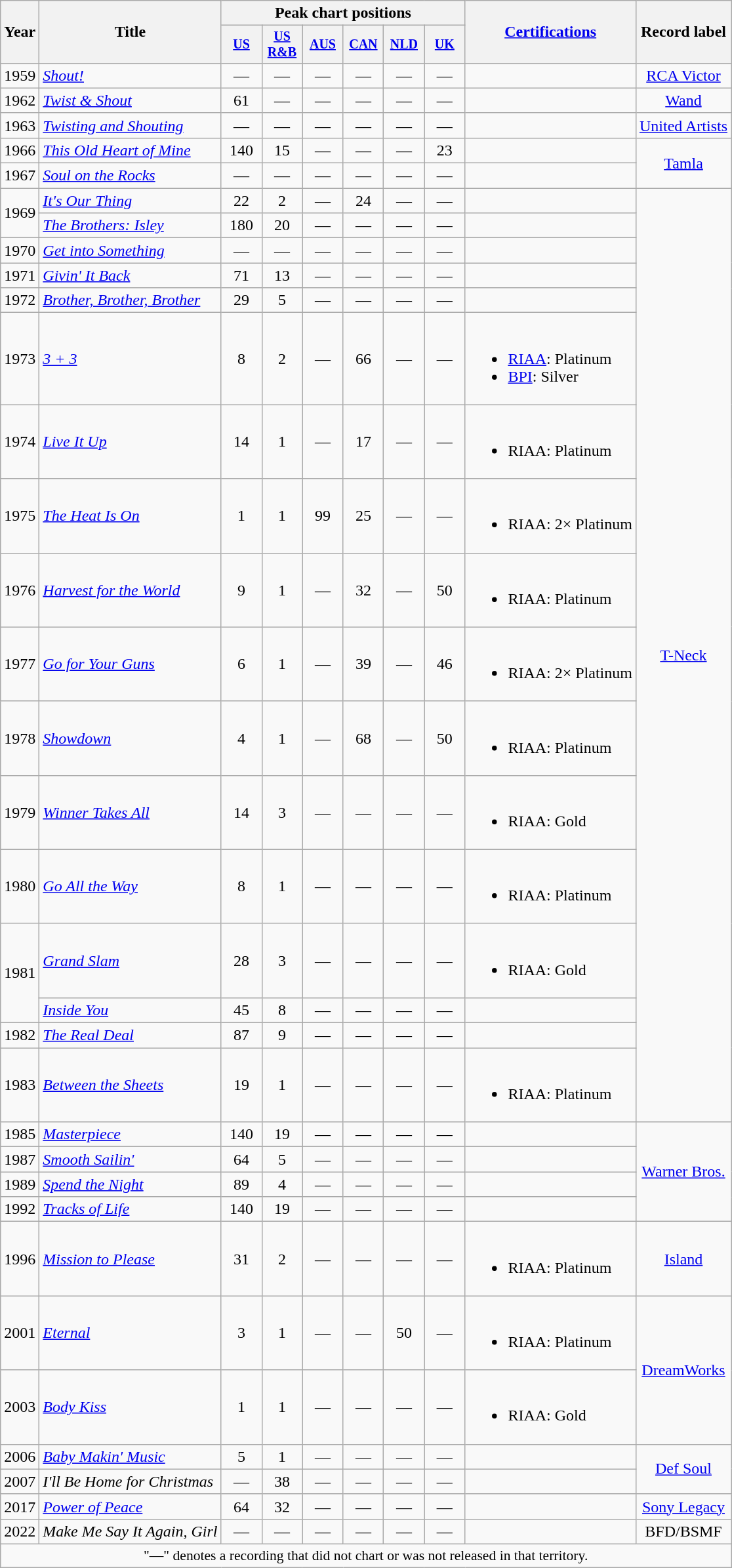<table class="wikitable" style="text-align:center;">
<tr>
<th rowspan="2">Year</th>
<th rowspan="2">Title</th>
<th colspan="6">Peak chart positions</th>
<th rowspan="2"><a href='#'>Certifications</a></th>
<th rowspan="2">Record label</th>
</tr>
<tr style="font-size:smaller;">
<th width="35"><a href='#'>US</a><br></th>
<th width="35"><a href='#'>US<br>R&B</a><br></th>
<th width="35"><a href='#'>AUS</a><br></th>
<th width="35"><a href='#'>CAN</a><br></th>
<th width="35"><a href='#'>NLD</a><br></th>
<th width="35"><a href='#'>UK</a><br></th>
</tr>
<tr>
<td>1959</td>
<td align="left"><em><a href='#'>Shout!</a></em></td>
<td>—</td>
<td>—</td>
<td>—</td>
<td>—</td>
<td>—</td>
<td>—</td>
<td align=left></td>
<td rowspan><a href='#'>RCA Victor</a></td>
</tr>
<tr>
<td>1962</td>
<td align="left"><em><a href='#'>Twist & Shout</a></em></td>
<td>61</td>
<td>—</td>
<td>—</td>
<td>—</td>
<td>—</td>
<td>—</td>
<td align=left></td>
<td rowspan=><a href='#'>Wand</a></td>
</tr>
<tr>
<td>1963</td>
<td align="left"><em><a href='#'>Twisting and Shouting</a></em></td>
<td>—</td>
<td>—</td>
<td>—</td>
<td>—</td>
<td>—</td>
<td>—</td>
<td align=left></td>
<td><a href='#'>United Artists</a></td>
</tr>
<tr>
<td>1966</td>
<td align="left"><em><a href='#'>This Old Heart of Mine</a></em></td>
<td>140</td>
<td>15</td>
<td>—</td>
<td>—</td>
<td>—</td>
<td>23</td>
<td align=left></td>
<td rowspan="2"><a href='#'>Tamla</a></td>
</tr>
<tr>
<td>1967</td>
<td align="left"><em><a href='#'>Soul on the Rocks</a></em></td>
<td>—</td>
<td>—</td>
<td>—</td>
<td>—</td>
<td>—</td>
<td>—</td>
<td align=left></td>
</tr>
<tr>
<td rowspan="2">1969</td>
<td align="left"><em><a href='#'>It's Our Thing</a></em></td>
<td>22</td>
<td>2</td>
<td>—</td>
<td>24</td>
<td>—</td>
<td>—</td>
<td align=left></td>
<td rowspan="17"><a href='#'>T-Neck</a></td>
</tr>
<tr>
<td align="left"><em><a href='#'>The Brothers: Isley</a></em></td>
<td>180</td>
<td>20</td>
<td>—</td>
<td>—</td>
<td>—</td>
<td>—</td>
<td align=left></td>
</tr>
<tr>
<td>1970</td>
<td align="left"><em><a href='#'>Get into Something</a></em></td>
<td>—</td>
<td>—</td>
<td>—</td>
<td>—</td>
<td>—</td>
<td>—</td>
<td align=left></td>
</tr>
<tr>
<td>1971</td>
<td align="left"><em><a href='#'>Givin' It Back</a></em></td>
<td>71</td>
<td>13</td>
<td>—</td>
<td>—</td>
<td>—</td>
<td>—</td>
<td align=left></td>
</tr>
<tr>
<td>1972</td>
<td align="left"><em><a href='#'>Brother, Brother, Brother</a></em></td>
<td>29</td>
<td>5</td>
<td>—</td>
<td>—</td>
<td>—</td>
<td>—</td>
<td align=left></td>
</tr>
<tr>
<td>1973</td>
<td align="left"><em><a href='#'>3 + 3</a></em></td>
<td>8</td>
<td>2</td>
<td>—</td>
<td>66</td>
<td>—</td>
<td>—</td>
<td align=left><br><ul><li><a href='#'>RIAA</a>: Platinum</li><li><a href='#'>BPI</a>: Silver</li></ul></td>
</tr>
<tr>
<td>1974</td>
<td align="left"><em><a href='#'>Live It Up</a></em></td>
<td>14</td>
<td>1</td>
<td>—</td>
<td>17</td>
<td>—</td>
<td>—</td>
<td align=left><br><ul><li>RIAA: Platinum</li></ul></td>
</tr>
<tr>
<td>1975</td>
<td align="left"><em><a href='#'>The Heat Is On</a></em></td>
<td>1</td>
<td>1</td>
<td>99</td>
<td>25</td>
<td>—</td>
<td>—</td>
<td align=left><br><ul><li>RIAA: 2× Platinum</li></ul></td>
</tr>
<tr>
<td>1976</td>
<td align="left"><em><a href='#'>Harvest for the World</a></em></td>
<td>9</td>
<td>1</td>
<td>—</td>
<td>32</td>
<td>—</td>
<td>50</td>
<td align=left><br><ul><li>RIAA: Platinum</li></ul></td>
</tr>
<tr>
<td>1977</td>
<td align="left"><em><a href='#'>Go for Your Guns</a></em></td>
<td>6</td>
<td>1</td>
<td>—</td>
<td>39</td>
<td>—</td>
<td>46</td>
<td align=left><br><ul><li>RIAA: 2× Platinum</li></ul></td>
</tr>
<tr>
<td>1978</td>
<td align="left"><em><a href='#'>Showdown</a></em></td>
<td>4</td>
<td>1</td>
<td>—</td>
<td>68</td>
<td>—</td>
<td>50</td>
<td align=left><br><ul><li>RIAA: Platinum</li></ul></td>
</tr>
<tr>
<td>1979</td>
<td align="left"><em><a href='#'>Winner Takes All</a></em></td>
<td>14</td>
<td>3</td>
<td>—</td>
<td>—</td>
<td>—</td>
<td>—</td>
<td align=left><br><ul><li>RIAA: Gold</li></ul></td>
</tr>
<tr>
<td>1980</td>
<td align="left"><em><a href='#'>Go All the Way</a></em></td>
<td>8</td>
<td>1</td>
<td>—</td>
<td>—</td>
<td>—</td>
<td>—</td>
<td align=left><br><ul><li>RIAA: Platinum</li></ul></td>
</tr>
<tr>
<td rowspan="2">1981</td>
<td align="left"><em><a href='#'>Grand Slam</a></em></td>
<td>28</td>
<td>3</td>
<td>—</td>
<td>—</td>
<td>—</td>
<td>—</td>
<td align=left><br><ul><li>RIAA: Gold</li></ul></td>
</tr>
<tr>
<td align="left"><em><a href='#'>Inside You</a></em></td>
<td>45</td>
<td>8</td>
<td>—</td>
<td>—</td>
<td>—</td>
<td>—</td>
<td align=left></td>
</tr>
<tr>
<td>1982</td>
<td align="left"><em><a href='#'>The Real Deal</a></em></td>
<td>87</td>
<td>9</td>
<td>—</td>
<td>—</td>
<td>—</td>
<td>—</td>
<td align=left></td>
</tr>
<tr US Gold>
<td>1983</td>
<td align="left"><em><a href='#'>Between the Sheets</a></em></td>
<td>19</td>
<td>1</td>
<td>—</td>
<td>—</td>
<td>—</td>
<td>—</td>
<td align=left><br><ul><li>RIAA: Platinum</li></ul></td>
</tr>
<tr>
<td>1985</td>
<td align="left"><em><a href='#'>Masterpiece</a></em></td>
<td>140</td>
<td>19</td>
<td>—</td>
<td>—</td>
<td>—</td>
<td>—</td>
<td align=left></td>
<td rowspan="4"><a href='#'>Warner Bros.</a></td>
</tr>
<tr>
<td>1987</td>
<td align="left"><em><a href='#'>Smooth Sailin'</a></em></td>
<td>64</td>
<td>5</td>
<td>—</td>
<td>—</td>
<td>—</td>
<td>—</td>
<td align=left></td>
</tr>
<tr>
<td>1989</td>
<td align="left"><em><a href='#'>Spend the Night</a></em></td>
<td>89</td>
<td>4</td>
<td>—</td>
<td>—</td>
<td>—</td>
<td>—</td>
<td align=left></td>
</tr>
<tr>
<td>1992</td>
<td align="left"><em><a href='#'>Tracks of Life</a></em></td>
<td>140</td>
<td>19</td>
<td>—</td>
<td>—</td>
<td>—</td>
<td>—</td>
<td align=left></td>
</tr>
<tr>
<td>1996</td>
<td align="left"><em><a href='#'>Mission to Please</a></em></td>
<td>31</td>
<td>2</td>
<td>—</td>
<td>—</td>
<td>—</td>
<td>—</td>
<td align=left><br><ul><li>RIAA: Platinum</li></ul></td>
<td><a href='#'>Island</a></td>
</tr>
<tr>
<td>2001</td>
<td align="left"><em><a href='#'>Eternal</a></em></td>
<td>3</td>
<td>1</td>
<td>—</td>
<td>—</td>
<td>50</td>
<td>—</td>
<td align=left><br><ul><li>RIAA: Platinum</li></ul></td>
<td rowspan="2"><a href='#'>DreamWorks</a></td>
</tr>
<tr>
<td>2003</td>
<td align="left"><em><a href='#'>Body Kiss</a></em></td>
<td>1</td>
<td>1</td>
<td>—</td>
<td>—</td>
<td>—</td>
<td>—</td>
<td align=left><br><ul><li>RIAA: Gold</li></ul></td>
</tr>
<tr>
<td>2006</td>
<td align="left"><em><a href='#'>Baby Makin' Music</a></em></td>
<td>5</td>
<td>1</td>
<td>—</td>
<td>—</td>
<td>—</td>
<td>—</td>
<td align=left></td>
<td rowspan="2"><a href='#'>Def Soul</a></td>
</tr>
<tr>
<td>2007</td>
<td align="left"><em>I'll Be Home for Christmas</em></td>
<td>—</td>
<td>38</td>
<td>—</td>
<td>—</td>
<td>—</td>
<td>—</td>
<td align=left></td>
</tr>
<tr>
<td>2017</td>
<td align="left"><em><a href='#'>Power of Peace</a></em> </td>
<td>64</td>
<td>32</td>
<td>—</td>
<td>—</td>
<td>—</td>
<td>—</td>
<td align=left></td>
<td><a href='#'>Sony Legacy</a></td>
</tr>
<tr>
<td>2022</td>
<td align="left"><em>Make Me Say It Again, Girl</em></td>
<td>—</td>
<td>—</td>
<td>—</td>
<td>—</td>
<td>—</td>
<td>—</td>
<td align=left></td>
<td>BFD/BSMF</td>
</tr>
<tr>
<td colspan="15" style="font-size:90%">"—" denotes a recording that did not chart or was not released in that territory.</td>
</tr>
</table>
